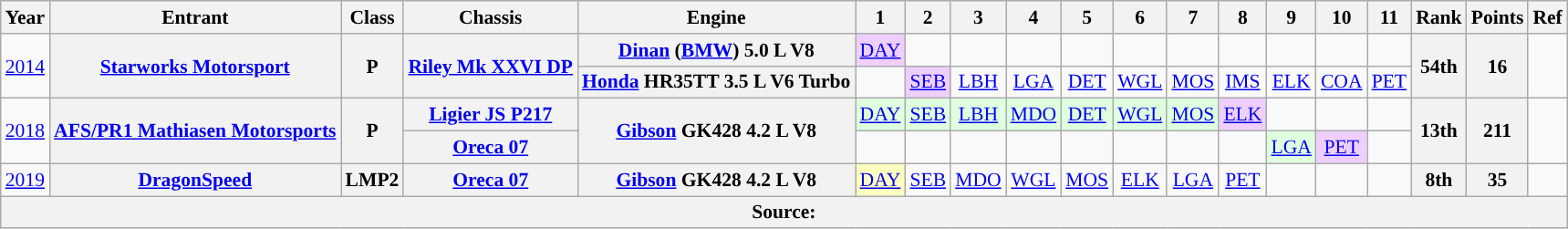<table class="wikitable" style="text-align:center; font-size:90%">
<tr>
<th>Year</th>
<th>Entrant</th>
<th>Class</th>
<th>Chassis</th>
<th>Engine</th>
<th>1</th>
<th>2</th>
<th>3</th>
<th>4</th>
<th>5</th>
<th>6</th>
<th>7</th>
<th>8</th>
<th>9</th>
<th>10</th>
<th>11</th>
<th>Rank</th>
<th>Points</th>
<th>Ref</th>
</tr>
<tr>
<td rowspan=2><a href='#'>2014</a></td>
<th rowspan=2><a href='#'>Starworks Motorsport</a></th>
<th rowspan=2>P</th>
<th rowspan=2><a href='#'>Riley Mk XXVI DP</a></th>
<th><a href='#'>Dinan</a> (<a href='#'>BMW</a>) 5.0 L V8</th>
<td style="background:#EFCFFF;"><a href='#'>DAY</a><br></td>
<td></td>
<td></td>
<td></td>
<td></td>
<td></td>
<td></td>
<td></td>
<td></td>
<td></td>
<td></td>
<th rowspan=2>54th</th>
<th rowspan=2>16</th>
<td rowspan="2"></td>
</tr>
<tr>
<th><a href='#'>Honda</a> HR35TT 3.5 L V6 Turbo</th>
<td></td>
<td style="background:#EFCFFF;"><a href='#'>SEB</a><br></td>
<td><a href='#'>LBH</a></td>
<td><a href='#'>LGA</a></td>
<td><a href='#'>DET</a></td>
<td><a href='#'>WGL</a></td>
<td><a href='#'>MOS</a></td>
<td><a href='#'>IMS</a></td>
<td><a href='#'>ELK</a></td>
<td><a href='#'>COA</a></td>
<td><a href='#'>PET</a></td>
</tr>
<tr>
<td rowspan=2><a href='#'>2018</a></td>
<th rowspan=2><a href='#'>AFS/PR1 Mathiasen Motorsports</a></th>
<th rowspan=2>P</th>
<th><a href='#'>Ligier JS P217</a></th>
<th rowspan=2><a href='#'>Gibson</a> GK428 4.2 L V8</th>
<td style="background:#DFFFDF;"><a href='#'>DAY</a><br></td>
<td style="background:#DFFFDF;"><a href='#'>SEB</a><br></td>
<td style="background:#DFFFDF;"><a href='#'>LBH</a><br></td>
<td style="background:#DFFFDF;"><a href='#'>MDO</a><br></td>
<td style="background:#DFFFDF;"><a href='#'>DET</a><br></td>
<td style="background:#DFFFDF;"><a href='#'>WGL</a><br></td>
<td style="background:#DFFFDF;"><a href='#'>MOS</a><br></td>
<td style="background:#EFCFFF;"><a href='#'>ELK</a><br></td>
<td></td>
<td></td>
<td></td>
<th rowspan=2>13th</th>
<th rowspan=2>211</th>
<td rowspan="2"></td>
</tr>
<tr>
<th><a href='#'>Oreca 07</a></th>
<td></td>
<td></td>
<td></td>
<td></td>
<td></td>
<td></td>
<td></td>
<td></td>
<td style="background:#DFFFDF;"><a href='#'>LGA</a><br></td>
<td style="background:#EFCFFF;"><a href='#'>PET</a><br></td>
<td></td>
</tr>
<tr>
<td><a href='#'>2019</a></td>
<th><a href='#'>DragonSpeed</a></th>
<th>LMP2</th>
<th><a href='#'>Oreca 07</a></th>
<th><a href='#'>Gibson</a> GK428 4.2 L V8</th>
<td style="background:#FFFFBF;"><a href='#'>DAY</a><br></td>
<td><a href='#'>SEB</a></td>
<td><a href='#'>MDO</a></td>
<td><a href='#'>WGL</a></td>
<td><a href='#'>MOS</a></td>
<td><a href='#'>ELK</a></td>
<td><a href='#'>LGA</a></td>
<td><a href='#'>PET</a></td>
<td></td>
<td></td>
<td></td>
<th>8th</th>
<th>35</th>
<td></td>
</tr>
<tr>
<th colspan="19">Source:</th>
</tr>
</table>
